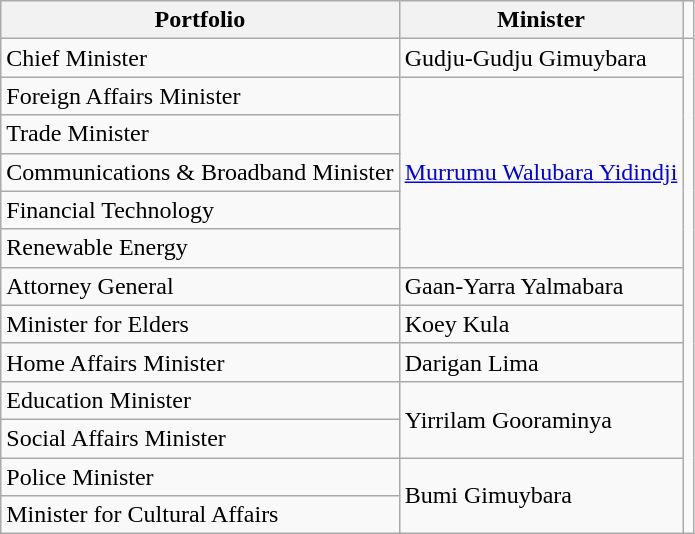<table class="wikitable sortable">
<tr>
<th>Portfolio</th>
<th>Minister</th>
</tr>
<tr>
<td>Chief Minister</td>
<td>Gudju-Gudju Gimuybara</td>
<td rowspan=13></td>
</tr>
<tr>
<td>Foreign Affairs Minister</td>
<td rowspan=5><a href='#'>Murrumu Walubara Yidindji</a></td>
</tr>
<tr>
<td>Trade Minister</td>
</tr>
<tr>
<td>Communications & Broadband Minister</td>
</tr>
<tr>
<td>Financial Technology</td>
</tr>
<tr>
<td>Renewable Energy</td>
</tr>
<tr>
<td>Attorney General</td>
<td>Gaan-Yarra Yalmabara</td>
</tr>
<tr>
<td>Minister for Elders</td>
<td>Koey Kula</td>
</tr>
<tr>
<td>Home Affairs Minister</td>
<td>Darigan Lima</td>
</tr>
<tr>
<td>Education Minister</td>
<td rowspan=2>Yirrilam Gooraminya</td>
</tr>
<tr>
<td>Social Affairs Minister</td>
</tr>
<tr>
<td>Police Minister</td>
<td rowspan=2>Bumi Gimuybara</td>
</tr>
<tr>
<td>Minister for Cultural Affairs</td>
</tr>
</table>
